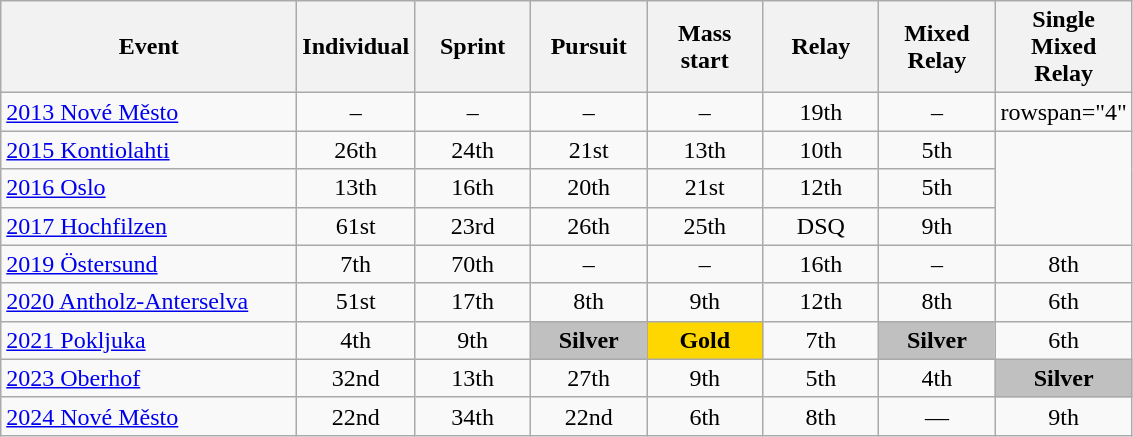<table class="wikitable" style="text-align: center;">
<tr>
<th style="width:190px;">Event</th>
<th style="width:70px;">Individual</th>
<th style="width:70px;">Sprint</th>
<th style="width:70px;">Pursuit</th>
<th style="width:70px;">Mass start</th>
<th style="width:70px;">Relay</th>
<th style="width:70px;">Mixed Relay</th>
<th style="width:70px;">Single Mixed Relay</th>
</tr>
<tr>
<td align=left> <a href='#'>2013 Nové Město</a></td>
<td>–</td>
<td>–</td>
<td>–</td>
<td>–</td>
<td>19th</td>
<td>–</td>
<td>rowspan="4" </td>
</tr>
<tr>
<td align=left> <a href='#'>2015 Kontiolahti</a></td>
<td>26th</td>
<td>24th</td>
<td>21st</td>
<td>13th</td>
<td>10th</td>
<td>5th</td>
</tr>
<tr>
<td align=left> <a href='#'>2016 Oslo</a></td>
<td>13th</td>
<td>16th</td>
<td>20th</td>
<td>21st</td>
<td>12th</td>
<td>5th</td>
</tr>
<tr>
<td align=left> <a href='#'>2017 Hochfilzen</a></td>
<td>61st</td>
<td>23rd</td>
<td>26th</td>
<td>25th</td>
<td>DSQ</td>
<td>9th</td>
</tr>
<tr>
<td align=left> <a href='#'>2019 Östersund</a></td>
<td>7th</td>
<td>70th</td>
<td>–</td>
<td>–</td>
<td>16th</td>
<td>–</td>
<td>8th</td>
</tr>
<tr>
<td align=left> <a href='#'>2020 Antholz-Anterselva</a></td>
<td>51st</td>
<td>17th</td>
<td>8th</td>
<td>9th</td>
<td>12th</td>
<td>8th</td>
<td>6th</td>
</tr>
<tr>
<td align=left> <a href='#'>2021 Pokljuka</a></td>
<td>4th</td>
<td>9th</td>
<td style="background:silver;"><strong>Silver</strong></td>
<td style="background:gold;"><strong>Gold</strong></td>
<td>7th</td>
<td style="background:silver;"><strong>Silver</strong></td>
<td>6th</td>
</tr>
<tr>
<td align=left> <a href='#'>2023 Oberhof</a></td>
<td>32nd</td>
<td>13th</td>
<td>27th</td>
<td>9th</td>
<td>5th</td>
<td>4th</td>
<td style="background:silver;"><strong>Silver</strong></td>
</tr>
<tr>
<td align=left> <a href='#'>2024 Nové Město</a></td>
<td>22nd</td>
<td>34th</td>
<td>22nd</td>
<td>6th</td>
<td>8th</td>
<td>—</td>
<td>9th</td>
</tr>
</table>
